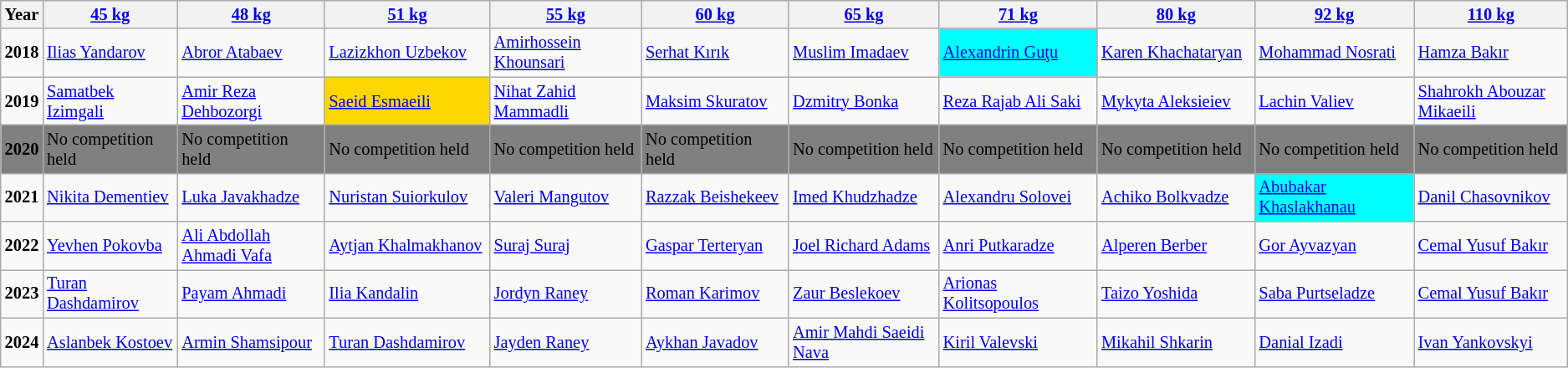<table class="wikitable sortable"  style="font-size: 85%">
<tr>
<th>Year</th>
<th width=200><a href='#'>45 kg</a></th>
<th width=275><a href='#'>48 kg</a></th>
<th width=275><a href='#'>51 kg</a></th>
<th width=275><a href='#'>55 kg</a></th>
<th width=275><a href='#'>60 kg</a></th>
<th width=275><a href='#'>65 kg</a></th>
<th width=275><a href='#'>71 kg</a></th>
<th width=275><a href='#'>80 kg</a></th>
<th width=275><a href='#'>92 kg</a></th>
<th width=275><a href='#'>110 kg</a></th>
</tr>
<tr>
<td><strong>2018</strong></td>
<td> <a href='#'>Ilias Yandarov</a></td>
<td> <a href='#'>Abror Atabaev</a></td>
<td> <a href='#'>Lazizkhon Uzbekov</a></td>
<td> <a href='#'>Amirhossein Khounsari</a></td>
<td> <a href='#'>Serhat Kırık</a></td>
<td> <a href='#'>Muslim Imadaev</a></td>
<td bgcolor="aqua"> <a href='#'>Alexandrin Guţu</a></td>
<td> <a href='#'>Karen Khachataryan</a></td>
<td> <a href='#'>Mohammad Nosrati</a></td>
<td> <a href='#'>Hamza Bakır</a></td>
</tr>
<tr>
<td><strong>2019</strong></td>
<td> <a href='#'>Samatbek Izimgali</a></td>
<td> <a href='#'>Amir Reza Dehbozorgi</a></td>
<td bgcolor="gold"> <a href='#'>Saeid Esmaeili</a></td>
<td> <a href='#'>Nihat Zahid Mammadli</a></td>
<td> <a href='#'>Maksim Skuratov</a></td>
<td> <a href='#'>Dzmitry Bonka</a></td>
<td> <a href='#'>Reza Rajab Ali Saki</a></td>
<td> <a href='#'>Mykyta Aleksieiev</a></td>
<td> <a href='#'>Lachin Valiev</a></td>
<td> <a href='#'>Shahrokh Abouzar Mikaeili</a></td>
</tr>
<tr>
<td bgcolor="GRAY"><strong>2020</strong></td>
<td bgcolor="GRAY">No competition held</td>
<td bgcolor="GRAY">No competition held</td>
<td bgcolor="GRAY">No competition held</td>
<td bgcolor="GRAY">No competition held</td>
<td bgcolor="GRAY">No competition held</td>
<td bgcolor="GRAY">No competition held</td>
<td bgcolor="GRAY">No competition held</td>
<td bgcolor="GRAY">No competition held</td>
<td bgcolor="GRAY">No competition held</td>
<td bgcolor="GRAY">No competition held</td>
</tr>
<tr>
<td><strong>2021</strong></td>
<td> <a href='#'>Nikita Dementiev</a></td>
<td> <a href='#'>Luka Javakhadze</a></td>
<td> <a href='#'>Nuristan Suiorkulov</a></td>
<td> <a href='#'>Valeri Mangutov</a></td>
<td> <a href='#'>Razzak Beishekeev</a></td>
<td> <a href='#'>Imed Khudzhadze</a></td>
<td> <a href='#'>Alexandru Solovei</a></td>
<td> <a href='#'>Achiko Bolkvadze</a></td>
<td bgcolor="aqua"> <a href='#'>Abubakar Khaslakhanau</a></td>
<td> <a href='#'>Danil Chasovnikov</a></td>
</tr>
<tr>
<td><strong>2022</strong></td>
<td> <a href='#'>Yevhen Pokovba</a></td>
<td> <a href='#'>Ali Abdollah Ahmadi Vafa</a></td>
<td> <a href='#'>Aytjan Khalmakhanov</a></td>
<td> <a href='#'>Suraj Suraj</a></td>
<td> <a href='#'>Gaspar Terteryan</a></td>
<td> <a href='#'>Joel Richard Adams</a></td>
<td> <a href='#'>Anri Putkaradze</a></td>
<td> <a href='#'>Alperen Berber</a></td>
<td> <a href='#'>Gor Ayvazyan</a></td>
<td> <a href='#'>Cemal Yusuf Bakır</a></td>
</tr>
<tr>
<td><strong>2023</strong></td>
<td> <a href='#'>Turan Dashdamirov</a></td>
<td> <a href='#'>Payam Ahmadi</a></td>
<td> <a href='#'>Ilia Kandalin</a></td>
<td> <a href='#'>Jordyn Raney</a></td>
<td> <a href='#'>Roman Karimov</a></td>
<td> <a href='#'>Zaur Beslekoev</a></td>
<td> <a href='#'>Arionas Kolitsopoulos</a></td>
<td> <a href='#'>Taizo Yoshida</a></td>
<td> <a href='#'>Saba Purtseladze</a></td>
<td> <a href='#'>Cemal Yusuf Bakır</a></td>
</tr>
<tr>
<td><strong>2024</strong></td>
<td> <a href='#'>Aslanbek Kostoev</a></td>
<td> <a href='#'>Armin Shamsipour</a></td>
<td> <a href='#'>Turan Dashdamirov</a></td>
<td> <a href='#'>Jayden Raney</a></td>
<td> <a href='#'>Aykhan Javadov</a></td>
<td> <a href='#'>Amir Mahdi Saeidi Nava</a></td>
<td> <a href='#'>Kiril Valevski</a></td>
<td> <a href='#'>Mikahil Shkarin</a></td>
<td> <a href='#'>Danial Izadi</a></td>
<td> <a href='#'>Ivan Yankovskyi</a></td>
</tr>
</table>
